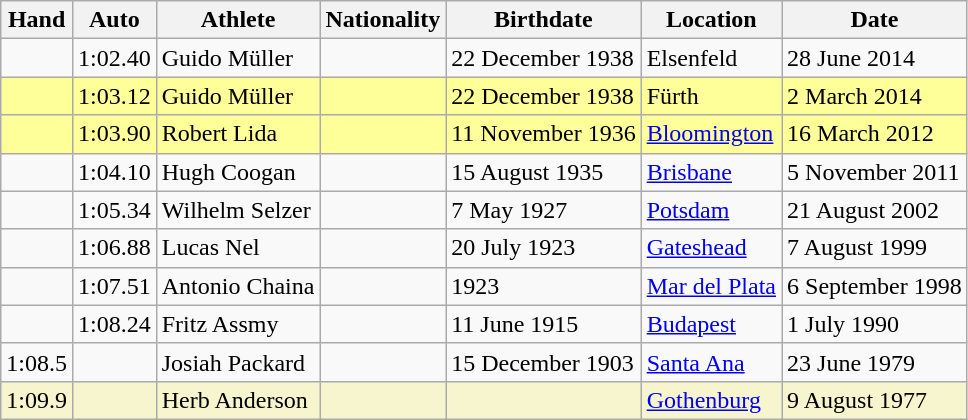<table class="wikitable">
<tr>
<th>Hand</th>
<th>Auto</th>
<th>Athlete</th>
<th>Nationality</th>
<th>Birthdate</th>
<th>Location</th>
<th>Date</th>
</tr>
<tr>
<td></td>
<td>1:02.40</td>
<td>Guido Müller</td>
<td></td>
<td>22 December 1938</td>
<td>Elsenfeld</td>
<td>28 June 2014</td>
</tr>
<tr style="background:#ff9;">
<td></td>
<td>1:03.12 </td>
<td>Guido Müller</td>
<td></td>
<td>22 December 1938</td>
<td>Fürth</td>
<td>2 March 2014</td>
</tr>
<tr style="background:#ff9;">
<td></td>
<td>1:03.90 </td>
<td>Robert Lida</td>
<td></td>
<td>11 November 1936</td>
<td><a href='#'>Bloomington</a></td>
<td>16 March 2012</td>
</tr>
<tr>
<td></td>
<td>1:04.10</td>
<td>Hugh Coogan</td>
<td></td>
<td>15 August 1935</td>
<td><a href='#'>Brisbane</a></td>
<td>5 November 2011</td>
</tr>
<tr>
<td></td>
<td>1:05.34</td>
<td>Wilhelm Selzer</td>
<td></td>
<td>7 May 1927</td>
<td><a href='#'>Potsdam</a></td>
<td>21 August 2002</td>
</tr>
<tr>
<td></td>
<td>1:06.88</td>
<td>Lucas Nel</td>
<td></td>
<td>20 July 1923</td>
<td><a href='#'>Gateshead</a></td>
<td>7 August 1999</td>
</tr>
<tr>
<td></td>
<td>1:07.51</td>
<td>Antonio Chaina</td>
<td></td>
<td>1923</td>
<td><a href='#'>Mar del Plata</a></td>
<td>6 September 1998</td>
</tr>
<tr>
<td></td>
<td>1:08.24</td>
<td>Fritz Assmy</td>
<td></td>
<td>11 June 1915</td>
<td><a href='#'>Budapest</a></td>
<td>1 July 1990</td>
</tr>
<tr>
<td>1:08.5</td>
<td></td>
<td>Josiah Packard</td>
<td></td>
<td>15 December 1903</td>
<td><a href='#'>Santa Ana</a></td>
<td>23 June 1979</td>
</tr>
<tr bgcolor=#f6F5CE>
<td>1:09.9</td>
<td></td>
<td>Herb Anderson</td>
<td></td>
<td></td>
<td><a href='#'>Gothenburg</a></td>
<td>9 August 1977</td>
</tr>
</table>
